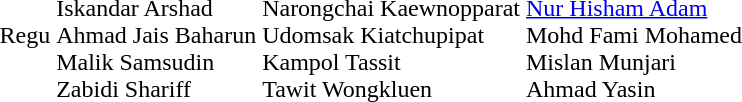<table>
<tr>
<td>Regu<br></td>
<td><br>Iskandar Arshad<br>Ahmad Jais Baharun<br>Malik Samsudin<br>Zabidi Shariff</td>
<td><br>Narongchai Kaewnopparat<br>Udomsak Kiatchupipat<br>Kampol Tassit<br>Tawit Wongkluen</td>
<td><br><a href='#'>Nur Hisham Adam</a><br>Mohd Fami Mohamed<br>Mislan Munjari<br>Ahmad Yasin</td>
</tr>
</table>
